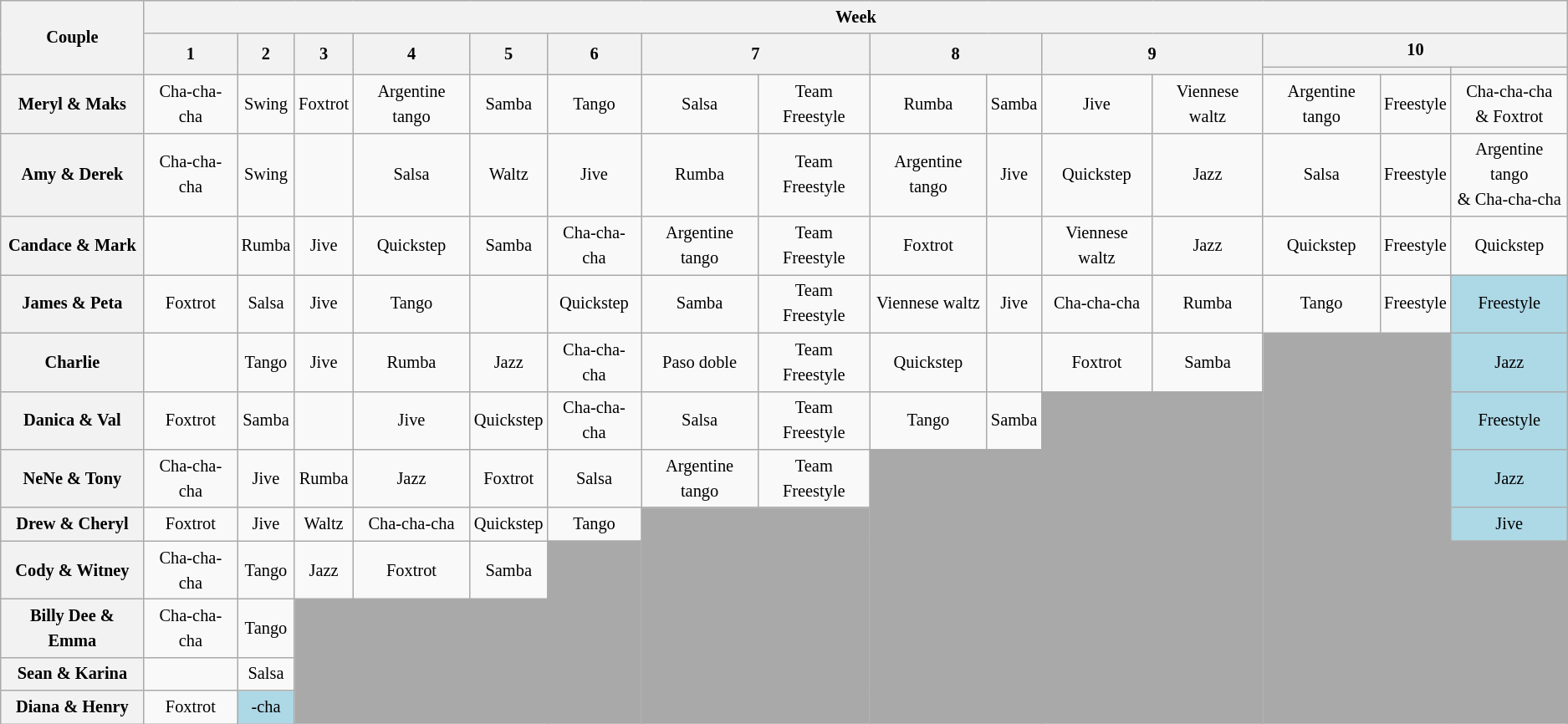<table class="wikitable unsortable" style="text-align:center; font-size:85%; line-height:20px">
<tr>
<th rowspan="3" scope="col">Couple</th>
<th colspan="15">Week</th>
</tr>
<tr>
<th rowspan="2" scope="col">1</th>
<th rowspan="2" scope="col">2</th>
<th rowspan="2" scope="col">3</th>
<th rowspan="2" scope="col">4</th>
<th rowspan="2" scope="col">5</th>
<th rowspan="2" scope="col">6</th>
<th colspan="2" rowspan="2" scope="col">7</th>
<th colspan="2" rowspan="2" scope="col">8</th>
<th colspan="2" rowspan="2" scope="col">9</th>
<th colspan="3" scope="col">10</th>
</tr>
<tr>
<th colspan="2"></th>
<th></th>
</tr>
<tr>
<th scope="row">Meryl & Maks</th>
<td>Cha-cha-cha</td>
<td>Swing</td>
<td>Foxtrot</td>
<td>Argentine tango</td>
<td>Samba</td>
<td>Tango</td>
<td>Salsa</td>
<td>Team Freestyle</td>
<td>Rumba</td>
<td>Samba</td>
<td>Jive</td>
<td>Viennese waltz</td>
<td>Argentine tango</td>
<td>Freestyle</td>
<td>Cha-cha-cha<br>& Foxtrot</td>
</tr>
<tr>
<th scope="row">Amy & Derek</th>
<td>Cha-cha-cha</td>
<td>Swing</td>
<td></td>
<td>Salsa</td>
<td>Waltz</td>
<td>Jive</td>
<td>Rumba</td>
<td>Team Freestyle</td>
<td>Argentine tango</td>
<td>Jive</td>
<td>Quickstep</td>
<td>Jazz</td>
<td>Salsa</td>
<td>Freestyle</td>
<td>Argentine tango<br>& Cha-cha-cha</td>
</tr>
<tr>
<th scope="row">Candace & Mark</th>
<td></td>
<td>Rumba</td>
<td>Jive</td>
<td>Quickstep</td>
<td>Samba</td>
<td>Cha-cha-cha</td>
<td>Argentine tango</td>
<td>Team Freestyle</td>
<td>Foxtrot</td>
<td></td>
<td>Viennese waltz</td>
<td>Jazz</td>
<td>Quickstep</td>
<td>Freestyle</td>
<td>Quickstep<br></td>
</tr>
<tr>
<th scope="row">James & Peta</th>
<td>Foxtrot</td>
<td>Salsa</td>
<td>Jive</td>
<td>Tango</td>
<td></td>
<td>Quickstep</td>
<td>Samba</td>
<td>Team Freestyle</td>
<td>Viennese waltz</td>
<td>Jive</td>
<td>Cha-cha-cha</td>
<td>Rumba</td>
<td>Tango</td>
<td>Freestyle</td>
<td style="background: lightblue">Freestyle</td>
</tr>
<tr>
<th scope="row">Charlie </th>
<td></td>
<td>Tango</td>
<td>Jive</td>
<td>Rumba</td>
<td>Jazz</td>
<td>Cha-cha-cha</td>
<td>Paso doble</td>
<td>Team Freestyle</td>
<td>Quickstep</td>
<td></td>
<td>Foxtrot</td>
<td>Samba</td>
<td colspan="2" rowspan="8" style="background:darkgrey"></td>
<td style="background: lightblue">Jazz</td>
</tr>
<tr>
<th scope="row">Danica & Val</th>
<td>Foxtrot</td>
<td>Samba</td>
<td></td>
<td>Jive</td>
<td>Quickstep</td>
<td>Cha-cha-cha</td>
<td>Salsa</td>
<td>Team Freestyle</td>
<td>Tango</td>
<td>Samba</td>
<td colspan="2" rowspan="7" style="background:darkgrey"></td>
<td style="background: lightblue">Freestyle</td>
</tr>
<tr>
<th scope="row">NeNe & Tony</th>
<td>Cha-cha-cha</td>
<td>Jive</td>
<td>Rumba</td>
<td>Jazz</td>
<td>Foxtrot</td>
<td>Salsa</td>
<td>Argentine tango</td>
<td>Team Freestyle</td>
<td colspan="2" rowspan="6" style="background:darkgrey"></td>
<td style="background: lightblue">Jazz</td>
</tr>
<tr>
<th scope="row">Drew & Cheryl</th>
<td>Foxtrot</td>
<td>Jive</td>
<td>Waltz</td>
<td>Cha-cha-cha</td>
<td>Quickstep</td>
<td>Tango</td>
<td colspan="2" rowspan="5" style="background:darkgrey"></td>
<td style="background: lightblue">Jive</td>
</tr>
<tr>
<th scope="row">Cody & Witney</th>
<td>Cha-cha-cha</td>
<td>Tango</td>
<td>Jazz</td>
<td>Foxtrot</td>
<td>Samba</td>
<td rowspan="4" style="background:darkgrey"></td>
<td rowspan="4" bgcolor="darkgray"></td>
</tr>
<tr>
<th scope="row">Billy Dee & Emma</th>
<td>Cha-cha-cha</td>
<td>Tango</td>
<td colspan="3" rowspan="3" style="background:darkgrey"></td>
</tr>
<tr>
<th scope="row">Sean & Karina</th>
<td></td>
<td>Salsa</td>
</tr>
<tr>
<th scope="row">Diana & Henry</th>
<td>Foxtrot</td>
<td style="background: lightblue">-cha</td>
</tr>
</table>
